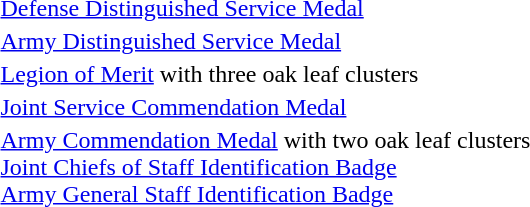<table>
<tr>
<td> <a href='#'>Defense Distinguished Service Medal</a></td>
</tr>
<tr>
<td> <a href='#'>Army Distinguished Service Medal</a></td>
</tr>
<tr>
<td> <a href='#'>Legion of Merit</a> with three oak leaf clusters</td>
</tr>
<tr>
<td> <a href='#'>Joint Service Commendation Medal</a></td>
</tr>
<tr>
<td><span></span><span></span> <a href='#'>Army Commendation Medal</a> with two oak leaf clusters<br> <a href='#'>Joint Chiefs of Staff Identification Badge</a><br>
 <a href='#'>Army General Staff Identification Badge</a></td>
</tr>
</table>
